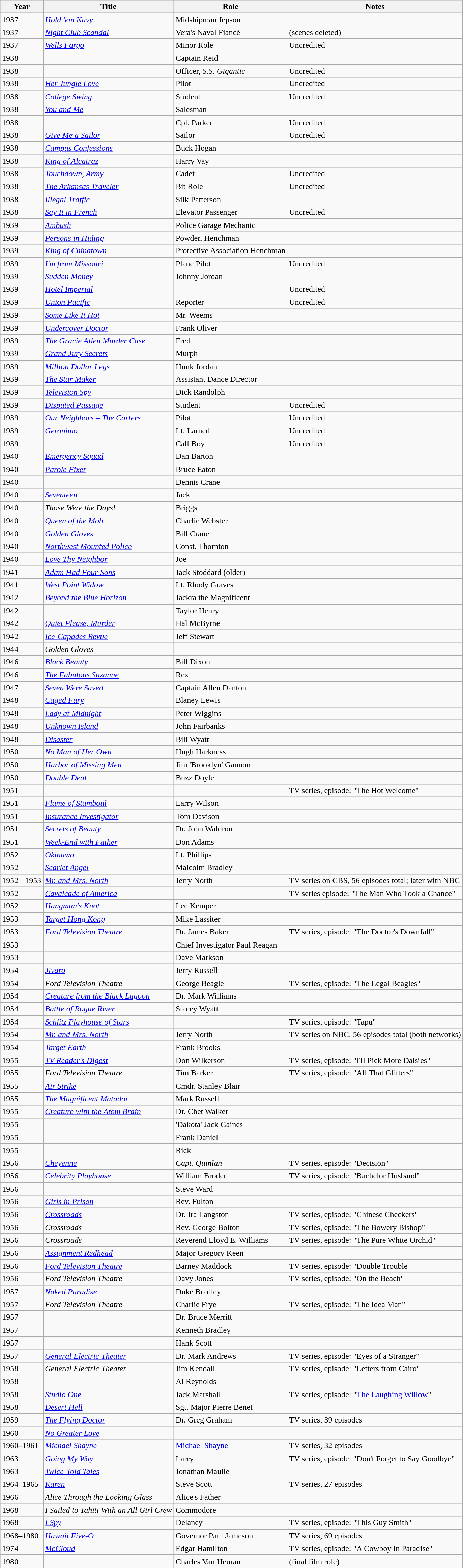<table class="wikitable sortable">
<tr>
<th>Year</th>
<th>Title</th>
<th>Role</th>
<th class="unsortable">Notes</th>
</tr>
<tr>
<td>1937</td>
<td><em><a href='#'>Hold 'em Navy</a></em></td>
<td>Midshipman Jepson</td>
<td></td>
</tr>
<tr>
<td>1937</td>
<td><em><a href='#'>Night Club Scandal</a></em></td>
<td>Vera's Naval Fiancé</td>
<td>(scenes deleted)</td>
</tr>
<tr>
<td>1937</td>
<td><em><a href='#'>Wells Fargo</a></em></td>
<td>Minor Role</td>
<td>Uncredited</td>
</tr>
<tr>
<td>1938</td>
<td><em></em></td>
<td>Captain Reid</td>
<td></td>
</tr>
<tr>
<td>1938</td>
<td><em></em></td>
<td>Officer,<em> S.S. Gigantic</em></td>
<td>Uncredited</td>
</tr>
<tr>
<td>1938</td>
<td><em><a href='#'>Her Jungle Love</a></em></td>
<td>Pilot</td>
<td>Uncredited</td>
</tr>
<tr>
<td>1938</td>
<td><em><a href='#'>College Swing</a></em></td>
<td>Student</td>
<td>Uncredited</td>
</tr>
<tr>
<td>1938</td>
<td><em><a href='#'>You and Me</a></em></td>
<td>Salesman</td>
<td></td>
</tr>
<tr>
<td>1938</td>
<td><em></em></td>
<td>Cpl. Parker</td>
<td>Uncredited</td>
</tr>
<tr>
<td>1938</td>
<td><em><a href='#'>Give Me a Sailor</a></em></td>
<td>Sailor</td>
<td>Uncredited</td>
</tr>
<tr>
<td>1938</td>
<td><em><a href='#'>Campus Confessions</a></em></td>
<td>Buck Hogan</td>
<td></td>
</tr>
<tr>
<td>1938</td>
<td><em><a href='#'>King of Alcatraz</a></em></td>
<td>Harry Vay</td>
<td></td>
</tr>
<tr>
<td>1938</td>
<td><em><a href='#'>Touchdown, Army</a></em></td>
<td>Cadet</td>
<td>Uncredited</td>
</tr>
<tr>
<td>1938</td>
<td><em><a href='#'>The Arkansas Traveler</a></em></td>
<td>Bit Role</td>
<td>Uncredited</td>
</tr>
<tr>
<td>1938</td>
<td><em><a href='#'>Illegal Traffic</a></em></td>
<td>Silk Patterson</td>
<td></td>
</tr>
<tr>
<td>1938</td>
<td><em><a href='#'>Say It in French</a></em></td>
<td>Elevator Passenger</td>
<td>Uncredited</td>
</tr>
<tr>
<td>1939</td>
<td><em><a href='#'>Ambush</a></em></td>
<td>Police Garage Mechanic</td>
<td></td>
</tr>
<tr>
<td>1939</td>
<td><em><a href='#'>Persons in Hiding</a></em></td>
<td>Powder, Henchman</td>
<td></td>
</tr>
<tr>
<td>1939</td>
<td><em><a href='#'>King of Chinatown</a></em></td>
<td>Protective Association Henchman</td>
<td></td>
</tr>
<tr>
<td>1939</td>
<td><em><a href='#'>I'm from Missouri</a></em></td>
<td>Plane Pilot</td>
<td>Uncredited</td>
</tr>
<tr>
<td>1939</td>
<td><em><a href='#'>Sudden Money</a></em></td>
<td>Johnny Jordan</td>
<td></td>
</tr>
<tr>
<td>1939</td>
<td><em><a href='#'>Hotel Imperial</a></em></td>
<td></td>
<td>Uncredited</td>
</tr>
<tr>
<td>1939</td>
<td><em><a href='#'>Union Pacific</a></em></td>
<td>Reporter</td>
<td>Uncredited</td>
</tr>
<tr>
<td>1939</td>
<td><em><a href='#'>Some Like It Hot</a></em></td>
<td>Mr. Weems</td>
<td></td>
</tr>
<tr>
<td>1939</td>
<td><em><a href='#'>Undercover Doctor</a></em></td>
<td>Frank Oliver</td>
<td></td>
</tr>
<tr>
<td>1939</td>
<td><em><a href='#'>The Gracie Allen Murder Case</a></em></td>
<td>Fred</td>
<td></td>
</tr>
<tr>
<td>1939</td>
<td><em><a href='#'>Grand Jury Secrets</a></em></td>
<td>Murph</td>
<td></td>
</tr>
<tr>
<td>1939</td>
<td><em><a href='#'>Million Dollar Legs</a></em></td>
<td>Hunk Jordan</td>
<td></td>
</tr>
<tr>
<td>1939</td>
<td><em><a href='#'>The Star Maker</a></em></td>
<td>Assistant Dance Director</td>
<td></td>
</tr>
<tr>
<td>1939</td>
<td><em><a href='#'>Television Spy</a></em></td>
<td>Dick Randolph</td>
<td></td>
</tr>
<tr>
<td>1939</td>
<td><em><a href='#'>Disputed Passage</a></em></td>
<td>Student</td>
<td>Uncredited</td>
</tr>
<tr>
<td>1939</td>
<td><em><a href='#'>Our Neighbors – The Carters</a></em></td>
<td>Pilot</td>
<td>Uncredited</td>
</tr>
<tr>
<td>1939</td>
<td><em><a href='#'>Geronimo</a></em></td>
<td>Lt. Larned</td>
<td>Uncredited</td>
</tr>
<tr>
<td>1939</td>
<td><em></em></td>
<td>Call Boy</td>
<td>Uncredited</td>
</tr>
<tr>
<td>1940</td>
<td><em><a href='#'>Emergency Squad</a></em></td>
<td>Dan Barton</td>
<td></td>
</tr>
<tr>
<td>1940</td>
<td><em><a href='#'>Parole Fixer</a></em></td>
<td>Bruce Eaton</td>
<td></td>
</tr>
<tr>
<td>1940</td>
<td><em></em></td>
<td>Dennis Crane</td>
<td></td>
</tr>
<tr>
<td>1940</td>
<td><em><a href='#'>Seventeen</a></em></td>
<td>Jack</td>
<td></td>
</tr>
<tr>
<td>1940</td>
<td><em>Those Were the Days!</em></td>
<td>Briggs</td>
<td></td>
</tr>
<tr>
<td>1940</td>
<td><em><a href='#'>Queen of the Mob</a></em></td>
<td>Charlie Webster</td>
<td></td>
</tr>
<tr>
<td>1940</td>
<td><em><a href='#'>Golden Gloves</a></em></td>
<td>Bill Crane</td>
<td></td>
</tr>
<tr>
<td>1940</td>
<td><em><a href='#'>Northwest Mounted Police</a></em></td>
<td>Const. Thornton</td>
<td></td>
</tr>
<tr>
<td>1940</td>
<td><em><a href='#'>Love Thy Neighbor</a></em></td>
<td>Joe</td>
<td></td>
</tr>
<tr>
<td>1941</td>
<td><em><a href='#'>Adam Had Four Sons</a></em></td>
<td>Jack Stoddard (older)</td>
<td></td>
</tr>
<tr>
<td>1941</td>
<td><em><a href='#'>West Point Widow</a></em></td>
<td>Lt. Rhody Graves</td>
<td></td>
</tr>
<tr>
<td>1942</td>
<td><em><a href='#'>Beyond the Blue Horizon</a></em></td>
<td>Jackra the Magnificent</td>
<td></td>
</tr>
<tr>
<td>1942</td>
<td><em></em></td>
<td>Taylor Henry</td>
<td></td>
</tr>
<tr>
<td>1942</td>
<td><em><a href='#'>Quiet Please, Murder</a></em></td>
<td>Hal McByrne</td>
<td></td>
</tr>
<tr>
<td>1942</td>
<td><em><a href='#'>Ice-Capades Revue</a></em></td>
<td>Jeff Stewart</td>
<td></td>
</tr>
<tr>
<td>1944</td>
<td><em>Golden Gloves</em></td>
<td></td>
<td></td>
</tr>
<tr>
<td>1946</td>
<td><em><a href='#'>Black Beauty</a></em></td>
<td>Bill Dixon</td>
<td></td>
</tr>
<tr>
<td>1946</td>
<td><em><a href='#'>The Fabulous Suzanne</a></em></td>
<td>Rex</td>
<td></td>
</tr>
<tr>
<td>1947</td>
<td><em><a href='#'>Seven Were Saved</a></em></td>
<td>Captain Allen Danton</td>
<td></td>
</tr>
<tr>
<td>1948</td>
<td><em><a href='#'>Caged Fury</a></em></td>
<td>Blaney Lewis</td>
<td></td>
</tr>
<tr>
<td>1948</td>
<td><em><a href='#'>Lady at Midnight</a></em></td>
<td>Peter Wiggins</td>
<td></td>
</tr>
<tr>
<td>1948</td>
<td><em><a href='#'>Unknown Island</a></em></td>
<td>John Fairbanks</td>
<td></td>
</tr>
<tr>
<td>1948</td>
<td><em><a href='#'>Disaster</a></em></td>
<td>Bill Wyatt</td>
<td></td>
</tr>
<tr>
<td>1950</td>
<td><em><a href='#'>No Man of Her Own</a></em></td>
<td>Hugh Harkness</td>
<td></td>
</tr>
<tr>
<td>1950</td>
<td><em><a href='#'>Harbor of Missing Men</a></em></td>
<td>Jim 'Brooklyn' Gannon</td>
<td></td>
</tr>
<tr>
<td>1950</td>
<td><em><a href='#'>Double Deal</a></em></td>
<td>Buzz Doyle</td>
<td></td>
</tr>
<tr>
<td>1951</td>
<td><em></em></td>
<td></td>
<td>TV series, episode: "The Hot Welcome"</td>
</tr>
<tr>
<td>1951</td>
<td><em><a href='#'>Flame of Stamboul</a></em></td>
<td>Larry Wilson</td>
<td></td>
</tr>
<tr>
<td>1951</td>
<td><em><a href='#'>Insurance Investigator</a></em></td>
<td>Tom Davison</td>
<td></td>
</tr>
<tr>
<td>1951</td>
<td><em><a href='#'>Secrets of Beauty</a></em></td>
<td>Dr. John Waldron</td>
<td></td>
</tr>
<tr>
<td>1951</td>
<td><em><a href='#'>Week-End with Father</a></em></td>
<td>Don Adams</td>
<td></td>
</tr>
<tr>
<td>1952</td>
<td><em><a href='#'>Okinawa</a></em></td>
<td>Lt. Phillips</td>
<td></td>
</tr>
<tr>
<td>1952</td>
<td><em><a href='#'>Scarlet Angel</a></em></td>
<td>Malcolm Bradley</td>
<td></td>
</tr>
<tr>
<td>1952 - 1953</td>
<td><em><a href='#'>Mr. and Mrs. North</a></em></td>
<td>Jerry North</td>
<td>TV series on CBS, 56 episodes total; later with NBC</td>
</tr>
<tr>
<td>1952</td>
<td><em><a href='#'>Cavalcade of America</a></em></td>
<td></td>
<td>TV series episode: "The Man Who Took a Chance"</td>
</tr>
<tr>
<td>1952</td>
<td><em><a href='#'>Hangman's Knot</a></em></td>
<td>Lee Kemper</td>
<td></td>
</tr>
<tr>
<td>1953</td>
<td><em><a href='#'>Target Hong Kong</a></em></td>
<td>Mike Lassiter</td>
<td></td>
</tr>
<tr>
<td>1953</td>
<td><em><a href='#'>Ford Television Theatre</a></em></td>
<td>Dr. James Baker</td>
<td>TV series, episode: "The Doctor's Downfall"</td>
</tr>
<tr>
<td>1953</td>
<td><em></em></td>
<td>Chief Investigator Paul Reagan</td>
<td></td>
</tr>
<tr>
<td>1953</td>
<td><em></em></td>
<td>Dave Markson</td>
<td></td>
</tr>
<tr>
<td>1954</td>
<td><em><a href='#'>Jivaro</a></em></td>
<td>Jerry Russell</td>
<td></td>
</tr>
<tr>
<td>1954</td>
<td><em>Ford Television Theatre</em></td>
<td>George Beagle</td>
<td>TV series, episode: "The Legal Beagles"</td>
</tr>
<tr>
<td>1954</td>
<td><em><a href='#'>Creature from the Black Lagoon</a></em></td>
<td>Dr. Mark Williams</td>
<td></td>
</tr>
<tr>
<td>1954</td>
<td><em><a href='#'>Battle of Rogue River</a></em></td>
<td>Stacey Wyatt</td>
<td></td>
</tr>
<tr>
<td>1954</td>
<td><em><a href='#'>Schlitz Playhouse of Stars</a></em></td>
<td></td>
<td>TV series, episode: "Tapu"</td>
</tr>
<tr>
<td>1954</td>
<td><em><a href='#'>Mr. and Mrs. North</a></em></td>
<td>Jerry North</td>
<td>TV series on NBC, 56 episodes total (both networks)</td>
</tr>
<tr>
<td>1954</td>
<td><em><a href='#'>Target Earth</a></em></td>
<td>Frank Brooks</td>
<td></td>
</tr>
<tr>
<td>1955</td>
<td><em><a href='#'>TV Reader's Digest</a></em></td>
<td>Don Wilkerson</td>
<td>TV series, episode: "I'll Pick More Daisies"</td>
</tr>
<tr>
<td>1955</td>
<td><em>Ford Television Theatre</em></td>
<td>Tim Barker</td>
<td>TV series, episode: "All That Glitters"</td>
</tr>
<tr>
<td>1955</td>
<td><em><a href='#'>Air Strike</a></em></td>
<td>Cmdr. Stanley Blair</td>
<td></td>
</tr>
<tr>
<td>1955</td>
<td><em><a href='#'>The Magnificent Matador</a></em></td>
<td>Mark Russell</td>
<td></td>
</tr>
<tr>
<td>1955</td>
<td><em><a href='#'>Creature with the Atom Brain</a></em></td>
<td>Dr. Chet Walker</td>
<td></td>
</tr>
<tr>
<td>1955</td>
<td><em></em></td>
<td>'Dakota' Jack Gaines</td>
<td></td>
</tr>
<tr>
<td>1955</td>
<td><em></em></td>
<td>Frank Daniel</td>
<td></td>
</tr>
<tr>
<td>1955</td>
<td><em></em></td>
<td>Rick</td>
<td></td>
</tr>
<tr>
<td>1956</td>
<td><em><a href='#'>Cheyenne</a></em></td>
<td><em>Capt. Quinlan</em></td>
<td>TV series, episode: "Decision"</td>
</tr>
<tr>
<td>1956</td>
<td><em><a href='#'>Celebrity Playhouse</a></em></td>
<td>William Broder</td>
<td>TV series, episode: "Bachelor Husband"</td>
</tr>
<tr>
<td>1956</td>
<td><em></em></td>
<td>Steve Ward</td>
<td></td>
</tr>
<tr>
<td>1956</td>
<td><em><a href='#'>Girls in Prison</a></em></td>
<td>Rev. Fulton</td>
<td></td>
</tr>
<tr>
<td>1956</td>
<td><em><a href='#'>Crossroads</a></em></td>
<td>Dr. Ira Langston</td>
<td>TV series, episode: "Chinese Checkers"</td>
</tr>
<tr>
<td>1956</td>
<td><em>Crossroads</em></td>
<td>Rev. George Bolton</td>
<td>TV series, episode: "The Bowery Bishop"</td>
</tr>
<tr>
<td>1956</td>
<td><em>Crossroads</em></td>
<td>Reverend Lloyd E. Williams</td>
<td>TV series, episode: "The Pure White Orchid"</td>
</tr>
<tr>
<td>1956</td>
<td><em><a href='#'>Assignment Redhead</a></em></td>
<td>Major Gregory Keen</td>
<td></td>
</tr>
<tr>
<td>1956</td>
<td><em><a href='#'>Ford Television Theatre</a></em></td>
<td>Barney Maddock</td>
<td>TV series, episode: "Double Trouble</td>
</tr>
<tr>
<td>1956</td>
<td><em>Ford Television Theatre</em></td>
<td>Davy Jones</td>
<td>TV series, episode: "On the Beach"</td>
</tr>
<tr>
<td>1957</td>
<td><em><a href='#'>Naked Paradise</a></em></td>
<td>Duke Bradley</td>
<td></td>
</tr>
<tr>
<td>1957</td>
<td><em>Ford Television Theatre</em></td>
<td>Charlie Frye</td>
<td>TV series, episode: "The Idea Man"</td>
</tr>
<tr>
<td>1957</td>
<td><em></em></td>
<td>Dr. Bruce Merritt</td>
<td></td>
</tr>
<tr>
<td>1957</td>
<td><em></em></td>
<td>Kenneth Bradley</td>
<td></td>
</tr>
<tr>
<td>1957</td>
<td><em></em></td>
<td>Hank Scott</td>
<td></td>
</tr>
<tr>
<td>1957</td>
<td><em><a href='#'>General Electric Theater</a></em></td>
<td>Dr. Mark Andrews</td>
<td>TV series, episode: "Eyes of a Stranger"</td>
</tr>
<tr>
<td>1958</td>
<td><em>General Electric Theater</em></td>
<td>Jim Kendall</td>
<td>TV series, episode: "Letters from Cairo"</td>
</tr>
<tr>
<td>1958</td>
<td><em></em></td>
<td>Al Reynolds</td>
<td></td>
</tr>
<tr>
<td>1958</td>
<td><em><a href='#'>Studio One</a></em></td>
<td>Jack Marshall</td>
<td>TV series, episode: "<a href='#'>The Laughing Willow</a>"</td>
</tr>
<tr>
<td>1958</td>
<td><em><a href='#'>Desert Hell</a></em></td>
<td>Sgt. Major Pierre Benet</td>
<td></td>
</tr>
<tr>
<td>1959</td>
<td><em><a href='#'>The Flying Doctor</a></em></td>
<td>Dr. Greg Graham</td>
<td>TV series, 39 episodes</td>
</tr>
<tr>
<td>1960</td>
<td><em><a href='#'>No Greater Love</a></em></td>
<td></td>
<td></td>
</tr>
<tr>
<td>1960–1961</td>
<td><em><a href='#'>Michael Shayne</a></em></td>
<td><a href='#'>Michael Shayne</a></td>
<td>TV series, 32 episodes</td>
</tr>
<tr>
<td>1963</td>
<td><em><a href='#'>Going My Way</a></em></td>
<td>Larry</td>
<td>TV series, episode: "Don't Forget to Say Goodbye"</td>
</tr>
<tr>
<td>1963</td>
<td><em><a href='#'>Twice-Told Tales</a></em></td>
<td>Jonathan Maulle</td>
<td></td>
</tr>
<tr>
<td>1964–1965</td>
<td><em><a href='#'>Karen</a></em></td>
<td>Steve Scott</td>
<td>TV series, 27 episodes</td>
</tr>
<tr>
<td>1966</td>
<td><em>Alice Through the Looking Glass</em></td>
<td>Alice's Father</td>
<td></td>
</tr>
<tr>
<td>1968</td>
<td><em>I Sailed to Tahiti With an All Girl Crew</em></td>
<td>Commodore</td>
<td></td>
</tr>
<tr>
<td>1968</td>
<td><em><a href='#'>I Spy</a></em></td>
<td>Delaney</td>
<td>TV series, episode: "This Guy Smith"</td>
</tr>
<tr>
<td>1968–1980</td>
<td><em><a href='#'>Hawaii Five-O</a></em></td>
<td>Governor Paul Jameson</td>
<td>TV series, 69 episodes</td>
</tr>
<tr>
<td>1974</td>
<td><em><a href='#'>McCloud</a></em></td>
<td>Edgar Hamilton</td>
<td>TV series, episode: "A Cowboy in Paradise"</td>
</tr>
<tr>
<td>1980</td>
<td><em></em></td>
<td>Charles Van Heuran</td>
<td>(final film role)</td>
</tr>
</table>
